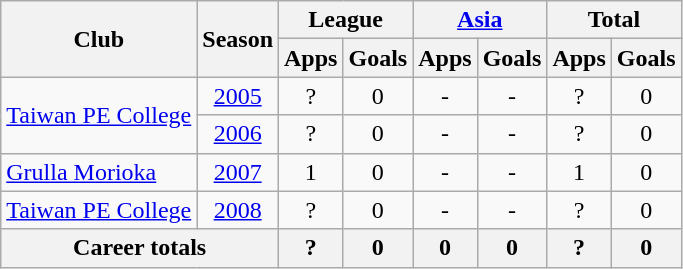<table class="wikitable" style="text-align: center;">
<tr>
<th rowspan="2">Club</th>
<th rowspan="2">Season</th>
<th colspan="2">League</th>
<th colspan="2"><a href='#'>Asia</a></th>
<th colspan="2">Total</th>
</tr>
<tr>
<th>Apps</th>
<th>Goals</th>
<th>Apps</th>
<th>Goals</th>
<th>Apps</th>
<th>Goals</th>
</tr>
<tr>
<td style="text-align: left;" rowspan="2"> <a href='#'>Taiwan PE College</a></td>
<td><a href='#'>2005</a></td>
<td>?</td>
<td>0</td>
<td>-</td>
<td>-</td>
<td>?</td>
<td>0</td>
</tr>
<tr>
<td><a href='#'>2006</a></td>
<td>?</td>
<td>0</td>
<td>-</td>
<td>-</td>
<td>?</td>
<td>0</td>
</tr>
<tr>
<td style="text-align: left;"> <a href='#'>Grulla Morioka</a></td>
<td><a href='#'>2007</a></td>
<td>1</td>
<td>0</td>
<td>-</td>
<td>-</td>
<td>1</td>
<td>0</td>
</tr>
<tr>
<td style="text-align: left;"> <a href='#'>Taiwan PE College</a></td>
<td><a href='#'>2008</a></td>
<td>?</td>
<td>0</td>
<td>-</td>
<td>-</td>
<td>?</td>
<td>0</td>
</tr>
<tr>
<th colspan="2">Career totals</th>
<th>?</th>
<th>0</th>
<th>0</th>
<th>0</th>
<th>?</th>
<th>0</th>
</tr>
</table>
